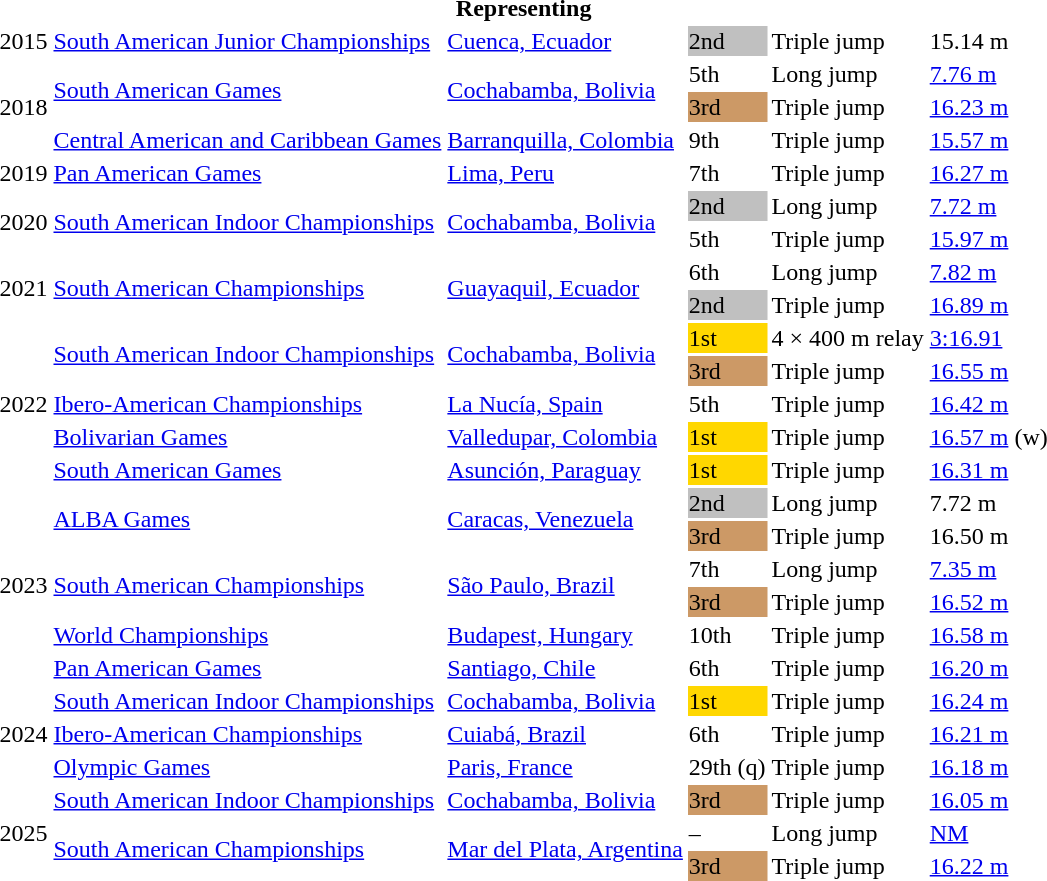<table>
<tr>
<th colspan="6">Representing </th>
</tr>
<tr>
<td>2015</td>
<td><a href='#'>South American Junior Championships</a></td>
<td><a href='#'>Cuenca, Ecuador</a></td>
<td bgcolor=silver>2nd</td>
<td>Triple jump</td>
<td>15.14 m</td>
</tr>
<tr>
<td rowspan=3>2018</td>
<td rowspan=2><a href='#'>South American Games</a></td>
<td rowspan=2><a href='#'>Cochabamba, Bolivia</a></td>
<td>5th</td>
<td>Long jump</td>
<td><a href='#'>7.76 m</a></td>
</tr>
<tr>
<td bgcolor=cc9966>3rd</td>
<td>Triple jump</td>
<td><a href='#'>16.23 m</a></td>
</tr>
<tr>
<td><a href='#'>Central American and Caribbean Games</a></td>
<td><a href='#'>Barranquilla, Colombia</a></td>
<td>9th</td>
<td>Triple jump</td>
<td><a href='#'>15.57 m</a></td>
</tr>
<tr>
<td>2019</td>
<td><a href='#'>Pan American Games</a></td>
<td><a href='#'>Lima, Peru</a></td>
<td>7th</td>
<td>Triple jump</td>
<td><a href='#'>16.27 m</a></td>
</tr>
<tr>
<td rowspan=2>2020</td>
<td rowspan=2><a href='#'>South American Indoor Championships</a></td>
<td rowspan=2><a href='#'>Cochabamba, Bolivia</a></td>
<td bgcolor=silver>2nd</td>
<td>Long jump</td>
<td><a href='#'>7.72 m</a></td>
</tr>
<tr>
<td>5th</td>
<td>Triple jump</td>
<td><a href='#'>15.97 m</a></td>
</tr>
<tr>
<td rowspan=2>2021</td>
<td rowspan=2><a href='#'>South American Championships</a></td>
<td rowspan=2><a href='#'>Guayaquil, Ecuador</a></td>
<td>6th</td>
<td>Long jump</td>
<td><a href='#'>7.82 m</a></td>
</tr>
<tr>
<td bgcolor=silver>2nd</td>
<td>Triple jump</td>
<td><a href='#'>16.89 m</a></td>
</tr>
<tr>
<td rowspan=5>2022</td>
<td rowspan=2><a href='#'>South American Indoor Championships</a></td>
<td rowspan=2><a href='#'>Cochabamba, Bolivia</a></td>
<td bgcolor=gold>1st</td>
<td>4 × 400 m relay</td>
<td><a href='#'>3:16.91</a></td>
</tr>
<tr>
<td bgcolor=cc9966>3rd</td>
<td>Triple jump</td>
<td><a href='#'>16.55 m</a></td>
</tr>
<tr>
<td><a href='#'>Ibero-American Championships</a></td>
<td><a href='#'>La Nucía, Spain</a></td>
<td>5th</td>
<td>Triple jump</td>
<td><a href='#'>16.42 m</a></td>
</tr>
<tr>
<td><a href='#'>Bolivarian Games</a></td>
<td><a href='#'>Valledupar, Colombia</a></td>
<td bgcolor=gold>1st</td>
<td>Triple jump</td>
<td><a href='#'>16.57 m</a> (w)</td>
</tr>
<tr>
<td><a href='#'>South American Games</a></td>
<td><a href='#'>Asunción, Paraguay</a></td>
<td bgcolor=gold>1st</td>
<td>Triple jump</td>
<td><a href='#'>16.31 m</a></td>
</tr>
<tr>
<td rowspan=6>2023</td>
<td rowspan=2><a href='#'>ALBA Games</a></td>
<td rowspan=2><a href='#'>Caracas, Venezuela</a></td>
<td bgcolor=silver>2nd</td>
<td>Long jump</td>
<td>7.72 m</td>
</tr>
<tr>
<td bgcolor=cc9966>3rd</td>
<td>Triple jump</td>
<td>16.50 m</td>
</tr>
<tr>
<td rowspan=2><a href='#'>South American Championships</a></td>
<td rowspan=2><a href='#'>São Paulo, Brazil</a></td>
<td>7th</td>
<td>Long jump</td>
<td><a href='#'>7.35 m</a></td>
</tr>
<tr>
<td bgcolor=cc9966>3rd</td>
<td>Triple jump</td>
<td><a href='#'>16.52 m</a></td>
</tr>
<tr>
<td><a href='#'>World Championships</a></td>
<td><a href='#'>Budapest, Hungary</a></td>
<td>10th</td>
<td>Triple jump</td>
<td><a href='#'>16.58 m</a></td>
</tr>
<tr>
<td><a href='#'>Pan American Games</a></td>
<td><a href='#'>Santiago, Chile</a></td>
<td>6th</td>
<td>Triple jump</td>
<td><a href='#'>16.20 m</a></td>
</tr>
<tr>
<td rowspan=3>2024</td>
<td><a href='#'>South American Indoor Championships</a></td>
<td><a href='#'>Cochabamba, Bolivia</a></td>
<td bgcolor=gold>1st</td>
<td>Triple jump</td>
<td><a href='#'>16.24 m</a></td>
</tr>
<tr>
<td><a href='#'>Ibero-American Championships</a></td>
<td><a href='#'>Cuiabá, Brazil</a></td>
<td>6th</td>
<td>Triple jump</td>
<td><a href='#'>16.21 m</a></td>
</tr>
<tr>
<td><a href='#'>Olympic Games</a></td>
<td><a href='#'>Paris, France</a></td>
<td>29th (q)</td>
<td>Triple jump</td>
<td><a href='#'>16.18 m</a></td>
</tr>
<tr>
<td rowspan=3>2025</td>
<td><a href='#'>South American Indoor Championships</a></td>
<td><a href='#'>Cochabamba, Bolivia</a></td>
<td bgcolor=cc9966>3rd</td>
<td>Triple jump</td>
<td><a href='#'>16.05 m</a></td>
</tr>
<tr>
<td rowspan=2><a href='#'>South American Championships</a></td>
<td rowspan=2><a href='#'>Mar del Plata, Argentina</a></td>
<td>–</td>
<td>Long jump</td>
<td><a href='#'>NM</a></td>
</tr>
<tr>
<td bgcolor=cc9966>3rd</td>
<td>Triple jump</td>
<td><a href='#'>16.22 m</a></td>
</tr>
</table>
